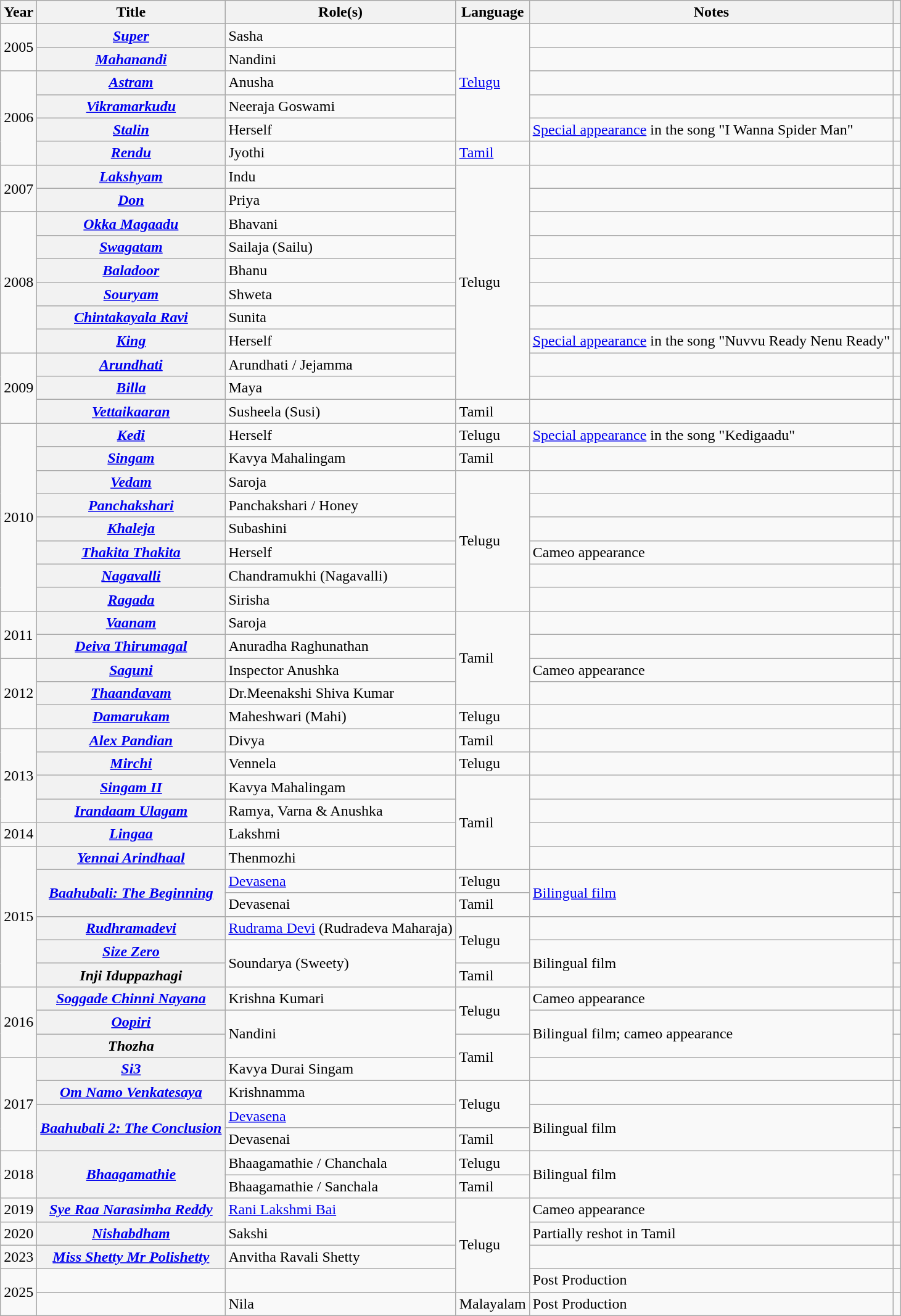<table class="wikitable sortable plainrowheaders" id="filmography">
<tr style="background:#ccc; text-align:center;">
<th scope="col">Year</th>
<th scope="col">Title</th>
<th scope="col">Role(s)</th>
<th scope="col">Language</th>
<th scope="col" class="unsortable">Notes</th>
<th scope="col" class="unsortable"></th>
</tr>
<tr>
<td rowspan="2">2005</td>
<th scope="row"><em><a href='#'>Super</a></em></th>
<td>Sasha</td>
<td rowspan="5"><a href='#'>Telugu</a></td>
<td></td>
<td style="text-align: center;"></td>
</tr>
<tr>
<th scope="row"><em><a href='#'>Mahanandi</a></em></th>
<td>Nandini</td>
<td></td>
<td style="text-align: center;"></td>
</tr>
<tr>
<td rowspan="4">2006</td>
<th scope="row"><em><a href='#'>Astram</a></em></th>
<td>Anusha</td>
<td></td>
<td style="text-align: center;"></td>
</tr>
<tr>
<th scope="row"><em><a href='#'>Vikramarkudu</a></em></th>
<td>Neeraja Goswami</td>
<td></td>
<td style="text-align: center;"></td>
</tr>
<tr>
<th scope="row"><em><a href='#'>Stalin</a></em></th>
<td>Herself</td>
<td><a href='#'>Special appearance</a> in the song "I Wanna Spider Man"</td>
<td style="text-align: center;"></td>
</tr>
<tr>
<th scope="row"><em><a href='#'>Rendu</a></em></th>
<td>Jyothi</td>
<td><a href='#'>Tamil</a></td>
<td></td>
<td style="text-align: center;"></td>
</tr>
<tr>
<td rowspan="2">2007</td>
<th scope="row"><em><a href='#'>Lakshyam</a></em></th>
<td>Indu</td>
<td rowspan="10">Telugu</td>
<td></td>
<td style="text-align: center;"></td>
</tr>
<tr>
<th scope="row"><em><a href='#'>Don</a></em></th>
<td>Priya</td>
<td></td>
<td style="text-align: center;"></td>
</tr>
<tr>
<td rowspan="6">2008</td>
<th scope="row"><em><a href='#'>Okka Magaadu</a></em></th>
<td>Bhavani</td>
<td></td>
<td style="text-align: center;"></td>
</tr>
<tr>
<th scope="row"><em><a href='#'>Swagatam</a></em></th>
<td>Sailaja (Sailu)</td>
<td></td>
<td style="text-align: center;"></td>
</tr>
<tr>
<th scope="row"><em><a href='#'>Baladoor</a></em></th>
<td>Bhanu</td>
<td></td>
<td style="text-align: center;"></td>
</tr>
<tr>
<th scope="row"><em><a href='#'>Souryam</a></em></th>
<td>Shweta</td>
<td></td>
<td style="text-align: center;"></td>
</tr>
<tr>
<th scope="row"><em><a href='#'>Chintakayala Ravi</a></em></th>
<td>Sunita</td>
<td></td>
<td style="text-align: center;"></td>
</tr>
<tr>
<th scope="row"><em><a href='#'>King</a></em></th>
<td>Herself</td>
<td><a href='#'>Special appearance</a> in the song "Nuvvu Ready Nenu Ready"</td>
<td style="text-align: center;"></td>
</tr>
<tr>
<td rowspan="3">2009</td>
<th scope="row"><em><a href='#'>Arundhati</a></em></th>
<td>Arundhati / Jejamma</td>
<td></td>
<td style="text-align: center;"></td>
</tr>
<tr>
<th scope="row"><em><a href='#'>Billa</a></em></th>
<td>Maya</td>
<td></td>
<td style="text-align: center;"></td>
</tr>
<tr>
<th scope="row"><em><a href='#'>Vettaikaaran</a></em></th>
<td>Susheela (Susi)</td>
<td>Tamil</td>
<td></td>
<td style="text-align: center;"></td>
</tr>
<tr>
<td rowspan="8">2010</td>
<th scope="row"><em><a href='#'>Kedi</a></em></th>
<td>Herself</td>
<td>Telugu</td>
<td><a href='#'>Special appearance</a> in the song "Kedigaadu"</td>
<td style="text-align: center;"></td>
</tr>
<tr>
<th scope="row"><em><a href='#'>Singam</a></em></th>
<td>Kavya Mahalingam</td>
<td>Tamil</td>
<td></td>
<td style="text-align: center;"></td>
</tr>
<tr>
<th scope="row"><em><a href='#'>Vedam</a></em></th>
<td>Saroja</td>
<td rowspan="6">Telugu</td>
<td></td>
<td style="text-align: center;"></td>
</tr>
<tr>
<th scope="row"><em><a href='#'>Panchakshari</a></em></th>
<td>Panchakshari / Honey</td>
<td></td>
<td style="text-align: center;"></td>
</tr>
<tr>
<th scope="row"><em><a href='#'>Khaleja</a></em></th>
<td>Subashini</td>
<td></td>
<td style="text-align: center;"></td>
</tr>
<tr>
<th scope="row"><em><a href='#'>Thakita Thakita</a></em></th>
<td>Herself</td>
<td>Cameo appearance</td>
<td style="text-align: center;"></td>
</tr>
<tr>
<th scope="row"><em><a href='#'>Nagavalli</a></em></th>
<td>Chandramukhi (Nagavalli)</td>
<td></td>
<td style="text-align: center;"><br></td>
</tr>
<tr>
<th scope="row"><em><a href='#'>Ragada</a></em></th>
<td>Sirisha</td>
<td></td>
<td style="text-align: center;"></td>
</tr>
<tr>
<td rowspan="2">2011</td>
<th scope="row"><em><a href='#'>Vaanam</a></em></th>
<td>Saroja</td>
<td rowspan="4">Tamil</td>
<td></td>
<td style="text-align: center;"></td>
</tr>
<tr>
<th scope="row"><em><a href='#'>Deiva Thirumagal</a></em></th>
<td>Anuradha Raghunathan</td>
<td></td>
<td style="text-align: center;"></td>
</tr>
<tr>
<td rowspan="3">2012</td>
<th scope="row"><em><a href='#'>Saguni</a></em></th>
<td>Inspector Anushka</td>
<td>Cameo appearance</td>
<td style="text-align: center;"><br></td>
</tr>
<tr>
<th scope="row"><em><a href='#'>Thaandavam</a></em></th>
<td>Dr.Meenakshi Shiva Kumar</td>
<td></td>
<td style="text-align: center;"></td>
</tr>
<tr>
<th scope="row"><em><a href='#'>Damarukam</a></em></th>
<td>Maheshwari (Mahi)</td>
<td>Telugu</td>
<td></td>
<td style="text-align: center;"></td>
</tr>
<tr>
<td rowspan="4">2013</td>
<th scope="row"><em><a href='#'>Alex Pandian</a></em></th>
<td>Divya</td>
<td>Tamil</td>
<td></td>
<td style="text-align: center;"></td>
</tr>
<tr>
<th scope="row"><em><a href='#'>Mirchi</a></em></th>
<td>Vennela</td>
<td>Telugu</td>
<td></td>
<td style="text-align: center;"></td>
</tr>
<tr>
<th scope="row"><em><a href='#'>Singam II</a></em></th>
<td>Kavya Mahalingam</td>
<td rowspan="4">Tamil</td>
<td></td>
<td style="text-align: center;"></td>
</tr>
<tr>
<th scope="row"><em><a href='#'>Irandaam Ulagam</a></em></th>
<td>Ramya, Varna & Anushka</td>
<td></td>
<td style="text-align: center;"><br></td>
</tr>
<tr>
<td>2014</td>
<th scope="row"><em><a href='#'>Lingaa</a></em></th>
<td>Lakshmi</td>
<td></td>
<td style="text-align: center;"></td>
</tr>
<tr>
<td rowspan="6">2015</td>
<th scope="row"><em><a href='#'>Yennai Arindhaal</a></em></th>
<td>Thenmozhi</td>
<td></td>
<td style="text-align: center;"></td>
</tr>
<tr>
<th rowspan="2" scope="row"><em><a href='#'>Baahubali: The Beginning</a></em></th>
<td><a href='#'>Devasena</a></td>
<td>Telugu</td>
<td rowspan="2"><a href='#'>Bilingual film</a></td>
<td style="text-align: center;"></td>
</tr>
<tr>
<td>Devasenai</td>
<td>Tamil</td>
<td style="text-align:center;"></td>
</tr>
<tr>
<th scope="row"><em><a href='#'>Rudhramadevi</a></em></th>
<td><a href='#'>Rudrama Devi</a> (Rudradeva Maharaja)</td>
<td rowspan="2">Telugu</td>
<td></td>
<td style="text-align: center;"></td>
</tr>
<tr>
<th scope="row"><em><a href='#'>Size Zero</a></em></th>
<td rowspan="2">Soundarya (Sweety)</td>
<td rowspan="2">Bilingual film</td>
<td style="text-align: center;"></td>
</tr>
<tr>
<th scope="row"><em>Inji Iduppazhagi</em></th>
<td>Tamil</td>
<td style="text-align: center;"></td>
</tr>
<tr>
<td rowspan="3">2016</td>
<th scope="row"><em><a href='#'>Soggade Chinni Nayana</a></em></th>
<td>Krishna Kumari</td>
<td rowspan="2">Telugu</td>
<td>Cameo appearance</td>
<td style="text-align: center;"></td>
</tr>
<tr>
<th scope="row"><em><a href='#'>Oopiri</a></em></th>
<td rowspan="2">Nandini</td>
<td rowspan="2">Bilingual film; cameo appearance</td>
<td style="text-align: center;"></td>
</tr>
<tr>
<th scope="row"><em>Thozha</em></th>
<td rowspan="2">Tamil</td>
<td style="text-align: center;"></td>
</tr>
<tr>
<td rowspan="4">2017</td>
<th scope="row"><em><a href='#'>Si3</a></em></th>
<td>Kavya Durai Singam</td>
<td></td>
<td style="text-align: center;"></td>
</tr>
<tr>
<th scope="row"><em><a href='#'>Om Namo Venkatesaya</a></em></th>
<td>Krishnamma</td>
<td rowspan="2">Telugu</td>
<td></td>
<td style="text-align: center;"></td>
</tr>
<tr>
<th rowspan="2" scope="row"><em><a href='#'>Baahubali 2: The Conclusion</a></em></th>
<td><a href='#'>Devasena</a></td>
<td rowspan="2">Bilingual film</td>
<td style="text-align: center;"></td>
</tr>
<tr>
<td>Devasenai</td>
<td>Tamil</td>
<td style="text-align: center;"></td>
</tr>
<tr>
<td rowspan="2">2018</td>
<th rowspan="2" scope="row"><em><a href='#'>Bhaagamathie</a></em></th>
<td>Bhaagamathie / Chanchala</td>
<td>Telugu</td>
<td rowspan="2">Bilingual film</td>
<td style="text-align: center;"></td>
</tr>
<tr>
<td>Bhaagamathie / Sanchala</td>
<td>Tamil</td>
<td style="text-align: center;"></td>
</tr>
<tr>
<td>2019</td>
<th scope="row"><em><a href='#'>Sye Raa Narasimha Reddy</a></em></th>
<td><a href='#'>Rani Lakshmi Bai</a></td>
<td rowspan="4">Telugu</td>
<td>Cameo appearance</td>
<td style="text-align: center;"></td>
</tr>
<tr>
<td>2020</td>
<th scope="row"><em><a href='#'>Nishabdham</a></em></th>
<td>Sakshi</td>
<td>Partially reshot in Tamil</td>
<td style="text-align: center;"></td>
</tr>
<tr>
<td>2023</td>
<th scope="row"><em><a href='#'>Miss Shetty Mr Polishetty</a></em></th>
<td>Anvitha Ravali Shetty</td>
<td></td>
<td style="text-align: center;"></td>
</tr>
<tr>
<td rowspan="2">2025</td>
<td></td>
<td></td>
<td>Post Production</td>
<td style="text-align: center;"></td>
</tr>
<tr>
<td></td>
<td>Nila</td>
<td>Malayalam</td>
<td>Post Production</td>
<td style="text-align: center;"></td>
</tr>
</table>
